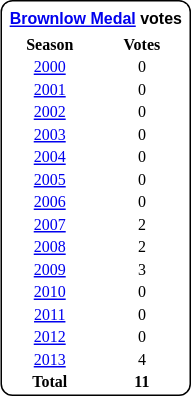<table style="margin-right:4px; margin-top:8px; float:right; border:1px #000 solid; border-radius:8px; background:#fff; font-family:Verdana; font-size:8pt; text-align:center;">
<tr style="background:#fff;">
<td colspan="2;" style="padding:3px; margin-bottom:-3px; margin-top:2px; font-family:Arial; "><strong><a href='#'>Brownlow Medal</a> votes</strong></td>
</tr>
<tr>
<th style="width:50%;">Season</th>
<th style="width:50%;">Votes</th>
</tr>
<tr>
<td><a href='#'>2000</a></td>
<td>0</td>
</tr>
<tr>
<td><a href='#'>2001</a></td>
<td>0</td>
</tr>
<tr>
<td><a href='#'>2002</a></td>
<td>0</td>
</tr>
<tr>
<td><a href='#'>2003</a></td>
<td>0</td>
</tr>
<tr>
<td><a href='#'>2004</a></td>
<td>0</td>
</tr>
<tr>
<td><a href='#'>2005</a></td>
<td>0</td>
</tr>
<tr>
<td><a href='#'>2006</a></td>
<td>0</td>
</tr>
<tr>
<td><a href='#'>2007</a></td>
<td>2</td>
</tr>
<tr>
<td><a href='#'>2008</a></td>
<td>2</td>
</tr>
<tr>
<td><a href='#'>2009</a></td>
<td>3</td>
</tr>
<tr>
<td><a href='#'>2010</a></td>
<td>0</td>
</tr>
<tr>
<td><a href='#'>2011</a></td>
<td>0</td>
</tr>
<tr>
<td><a href='#'>2012</a></td>
<td>0</td>
</tr>
<tr>
<td><a href='#'>2013</a></td>
<td>4</td>
</tr>
<tr>
<td><strong>Total</strong></td>
<td><strong>11</strong></td>
</tr>
</table>
